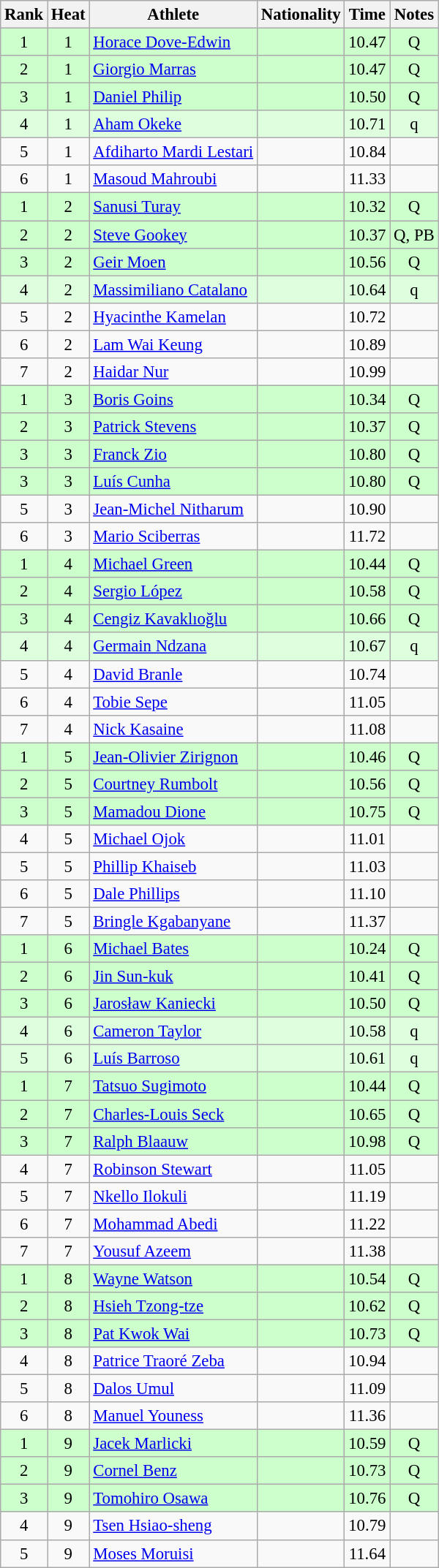<table class="wikitable sortable" style="text-align:center;font-size:95%">
<tr>
<th>Rank</th>
<th>Heat</th>
<th>Athlete</th>
<th>Nationality</th>
<th>Time</th>
<th>Notes</th>
</tr>
<tr bgcolor=ccffcc>
<td>1</td>
<td>1</td>
<td align="left"><a href='#'>Horace Dove-Edwin</a></td>
<td align=left></td>
<td>10.47</td>
<td>Q</td>
</tr>
<tr bgcolor=ccffcc>
<td>2</td>
<td>1</td>
<td align="left"><a href='#'>Giorgio Marras</a></td>
<td align=left></td>
<td>10.47</td>
<td>Q</td>
</tr>
<tr bgcolor=ccffcc>
<td>3</td>
<td>1</td>
<td align="left"><a href='#'>Daniel Philip</a></td>
<td align=left></td>
<td>10.50</td>
<td>Q</td>
</tr>
<tr bgcolor=ddffdd>
<td>4</td>
<td>1</td>
<td align="left"><a href='#'>Aham Okeke</a></td>
<td align=left></td>
<td>10.71</td>
<td>q</td>
</tr>
<tr>
<td>5</td>
<td>1</td>
<td align="left"><a href='#'>Afdiharto Mardi Lestari</a></td>
<td align=left></td>
<td>10.84</td>
<td></td>
</tr>
<tr>
<td>6</td>
<td>1</td>
<td align="left"><a href='#'>Masoud Mahroubi</a></td>
<td align=left></td>
<td>11.33</td>
<td></td>
</tr>
<tr bgcolor=ccffcc>
<td>1</td>
<td>2</td>
<td align="left"><a href='#'>Sanusi Turay</a></td>
<td align=left></td>
<td>10.32</td>
<td>Q</td>
</tr>
<tr bgcolor=ccffcc>
<td>2</td>
<td>2</td>
<td align="left"><a href='#'>Steve Gookey</a></td>
<td align=left></td>
<td>10.37</td>
<td>Q, PB</td>
</tr>
<tr bgcolor=ccffcc>
<td>3</td>
<td>2</td>
<td align="left"><a href='#'>Geir Moen</a></td>
<td align=left></td>
<td>10.56</td>
<td>Q</td>
</tr>
<tr bgcolor=ddffdd>
<td>4</td>
<td>2</td>
<td align="left"><a href='#'>Massimiliano Catalano</a></td>
<td align=left></td>
<td>10.64</td>
<td>q</td>
</tr>
<tr>
<td>5</td>
<td>2</td>
<td align="left"><a href='#'>Hyacinthe Kamelan</a></td>
<td align=left></td>
<td>10.72</td>
<td></td>
</tr>
<tr>
<td>6</td>
<td>2</td>
<td align="left"><a href='#'>Lam Wai Keung</a></td>
<td align=left></td>
<td>10.89</td>
<td></td>
</tr>
<tr>
<td>7</td>
<td>2</td>
<td align="left"><a href='#'>Haidar Nur</a></td>
<td align=left></td>
<td>10.99</td>
<td></td>
</tr>
<tr bgcolor=ccffcc>
<td>1</td>
<td>3</td>
<td align="left"><a href='#'>Boris Goins</a></td>
<td align=left></td>
<td>10.34</td>
<td>Q</td>
</tr>
<tr bgcolor=ccffcc>
<td>2</td>
<td>3</td>
<td align="left"><a href='#'>Patrick Stevens</a></td>
<td align=left></td>
<td>10.37</td>
<td>Q</td>
</tr>
<tr bgcolor=ccffcc>
<td>3</td>
<td>3</td>
<td align="left"><a href='#'>Franck Zio</a></td>
<td align=left></td>
<td>10.80</td>
<td>Q</td>
</tr>
<tr bgcolor=ccffcc>
<td>3</td>
<td>3</td>
<td align="left"><a href='#'>Luís Cunha</a></td>
<td align=left></td>
<td>10.80</td>
<td>Q</td>
</tr>
<tr>
<td>5</td>
<td>3</td>
<td align=left><a href='#'>Jean-Michel Nitharum</a></td>
<td align=left></td>
<td>10.90</td>
<td></td>
</tr>
<tr>
<td>6</td>
<td>3</td>
<td align=left><a href='#'>Mario Sciberras</a></td>
<td align=left></td>
<td>11.72</td>
<td></td>
</tr>
<tr bgcolor=ccffcc>
<td>1</td>
<td>4</td>
<td align="left"><a href='#'>Michael Green</a></td>
<td align=left></td>
<td>10.44</td>
<td>Q</td>
</tr>
<tr bgcolor=ccffcc>
<td>2</td>
<td>4</td>
<td align="left"><a href='#'>Sergio López</a></td>
<td align=left></td>
<td>10.58</td>
<td>Q</td>
</tr>
<tr bgcolor=ccffcc>
<td>3</td>
<td>4</td>
<td align="left"><a href='#'>Cengiz Kavaklıoğlu</a></td>
<td align=left></td>
<td>10.66</td>
<td>Q</td>
</tr>
<tr bgcolor=ddffdd>
<td>4</td>
<td>4</td>
<td align="left"><a href='#'>Germain Ndzana</a></td>
<td align=left></td>
<td>10.67</td>
<td>q</td>
</tr>
<tr>
<td>5</td>
<td>4</td>
<td align="left"><a href='#'>David Branle</a></td>
<td align=left></td>
<td>10.74</td>
<td></td>
</tr>
<tr>
<td>6</td>
<td>4</td>
<td align="left"><a href='#'>Tobie Sepe</a></td>
<td align=left></td>
<td>11.05</td>
<td></td>
</tr>
<tr>
<td>7</td>
<td>4</td>
<td align="left"><a href='#'>Nick Kasaine</a></td>
<td align=left></td>
<td>11.08</td>
<td></td>
</tr>
<tr bgcolor=ccffcc>
<td>1</td>
<td>5</td>
<td align="left"><a href='#'>Jean-Olivier Zirignon</a></td>
<td align=left></td>
<td>10.46</td>
<td>Q</td>
</tr>
<tr bgcolor=ccffcc>
<td>2</td>
<td>5</td>
<td align="left"><a href='#'>Courtney Rumbolt</a></td>
<td align=left></td>
<td>10.56</td>
<td>Q</td>
</tr>
<tr bgcolor=ccffcc>
<td>3</td>
<td>5</td>
<td align="left"><a href='#'>Mamadou Dione</a></td>
<td align=left></td>
<td>10.75</td>
<td>Q</td>
</tr>
<tr>
<td>4</td>
<td>5</td>
<td align="left"><a href='#'>Michael Ojok</a></td>
<td align=left></td>
<td>11.01</td>
<td></td>
</tr>
<tr>
<td>5</td>
<td>5</td>
<td align="left"><a href='#'>Phillip Khaiseb</a></td>
<td align=left></td>
<td>11.03</td>
<td></td>
</tr>
<tr>
<td>6</td>
<td>5</td>
<td align="left"><a href='#'>Dale Phillips</a></td>
<td align=left></td>
<td>11.10</td>
<td></td>
</tr>
<tr>
<td>7</td>
<td>5</td>
<td align="left"><a href='#'>Bringle Kgabanyane</a></td>
<td align=left></td>
<td>11.37</td>
<td></td>
</tr>
<tr bgcolor=ccffcc>
<td>1</td>
<td>6</td>
<td align="left"><a href='#'>Michael Bates</a></td>
<td align=left></td>
<td>10.24</td>
<td>Q</td>
</tr>
<tr bgcolor=ccffcc>
<td>2</td>
<td>6</td>
<td align="left"><a href='#'>Jin Sun-kuk</a></td>
<td align=left></td>
<td>10.41</td>
<td>Q</td>
</tr>
<tr bgcolor=ccffcc>
<td>3</td>
<td>6</td>
<td align="left"><a href='#'>Jarosław Kaniecki</a></td>
<td align=left></td>
<td>10.50</td>
<td>Q</td>
</tr>
<tr bgcolor=ddffdd>
<td>4</td>
<td>6</td>
<td align="left"><a href='#'>Cameron Taylor</a></td>
<td align=left></td>
<td>10.58</td>
<td>q</td>
</tr>
<tr bgcolor=ddffdd>
<td>5</td>
<td>6</td>
<td align="left"><a href='#'>Luís Barroso</a></td>
<td align=left></td>
<td>10.61</td>
<td>q</td>
</tr>
<tr bgcolor=ccffcc>
<td>1</td>
<td>7</td>
<td align="left"><a href='#'>Tatsuo Sugimoto</a></td>
<td align=left></td>
<td>10.44</td>
<td>Q</td>
</tr>
<tr bgcolor=ccffcc>
<td>2</td>
<td>7</td>
<td align="left"><a href='#'>Charles-Louis Seck</a></td>
<td align=left></td>
<td>10.65</td>
<td>Q</td>
</tr>
<tr bgcolor=ccffcc>
<td>3</td>
<td>7</td>
<td align="left"><a href='#'>Ralph Blaauw</a></td>
<td align=left></td>
<td>10.98</td>
<td>Q</td>
</tr>
<tr>
<td>4</td>
<td>7</td>
<td align="left"><a href='#'>Robinson Stewart</a></td>
<td align=left></td>
<td>11.05</td>
<td></td>
</tr>
<tr>
<td>5</td>
<td>7</td>
<td align="left"><a href='#'>Nkello Ilokuli</a></td>
<td align=left></td>
<td>11.19</td>
<td></td>
</tr>
<tr>
<td>6</td>
<td>7</td>
<td align="left"><a href='#'>Mohammad Abedi</a></td>
<td align=left></td>
<td>11.22</td>
<td></td>
</tr>
<tr>
<td>7</td>
<td>7</td>
<td align="left"><a href='#'>Yousuf Azeem</a></td>
<td align=left></td>
<td>11.38</td>
<td></td>
</tr>
<tr bgcolor=ccffcc>
<td>1</td>
<td>8</td>
<td align="left"><a href='#'>Wayne Watson</a></td>
<td align=left></td>
<td>10.54</td>
<td>Q</td>
</tr>
<tr bgcolor=ccffcc>
<td>2</td>
<td>8</td>
<td align="left"><a href='#'>Hsieh Tzong-tze</a></td>
<td align=left></td>
<td>10.62</td>
<td>Q</td>
</tr>
<tr bgcolor=ccffcc>
<td>3</td>
<td>8</td>
<td align="left"><a href='#'>Pat Kwok Wai</a></td>
<td align=left></td>
<td>10.73</td>
<td>Q</td>
</tr>
<tr>
<td>4</td>
<td>8</td>
<td align="left"><a href='#'>Patrice Traoré Zeba</a></td>
<td align=left></td>
<td>10.94</td>
<td></td>
</tr>
<tr>
<td>5</td>
<td>8</td>
<td align="left"><a href='#'>Dalos Umul</a></td>
<td align=left></td>
<td>11.09</td>
<td></td>
</tr>
<tr>
<td>6</td>
<td>8</td>
<td align="left"><a href='#'>Manuel Youness</a></td>
<td align=left></td>
<td>11.36</td>
<td></td>
</tr>
<tr bgcolor=ccffcc>
<td>1</td>
<td>9</td>
<td align="left"><a href='#'>Jacek Marlicki</a></td>
<td align=left></td>
<td>10.59</td>
<td>Q</td>
</tr>
<tr bgcolor=ccffcc>
<td>2</td>
<td>9</td>
<td align="left"><a href='#'>Cornel Benz</a></td>
<td align=left></td>
<td>10.73</td>
<td>Q</td>
</tr>
<tr bgcolor=ccffcc>
<td>3</td>
<td>9</td>
<td align="left"><a href='#'>Tomohiro Osawa</a></td>
<td align=left></td>
<td>10.76</td>
<td>Q</td>
</tr>
<tr>
<td>4</td>
<td>9</td>
<td align="left"><a href='#'>Tsen Hsiao-sheng</a></td>
<td align=left></td>
<td>10.79</td>
<td></td>
</tr>
<tr>
<td>5</td>
<td>9</td>
<td align="left"><a href='#'>Moses Moruisi</a></td>
<td align=left></td>
<td>11.64</td>
<td></td>
</tr>
</table>
